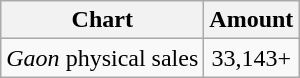<table class="wikitable">
<tr>
<th>Chart</th>
<th>Amount</th>
</tr>
<tr>
<td><em>Gaon</em> physical sales</td>
<td align="center">33,143+</td>
</tr>
</table>
